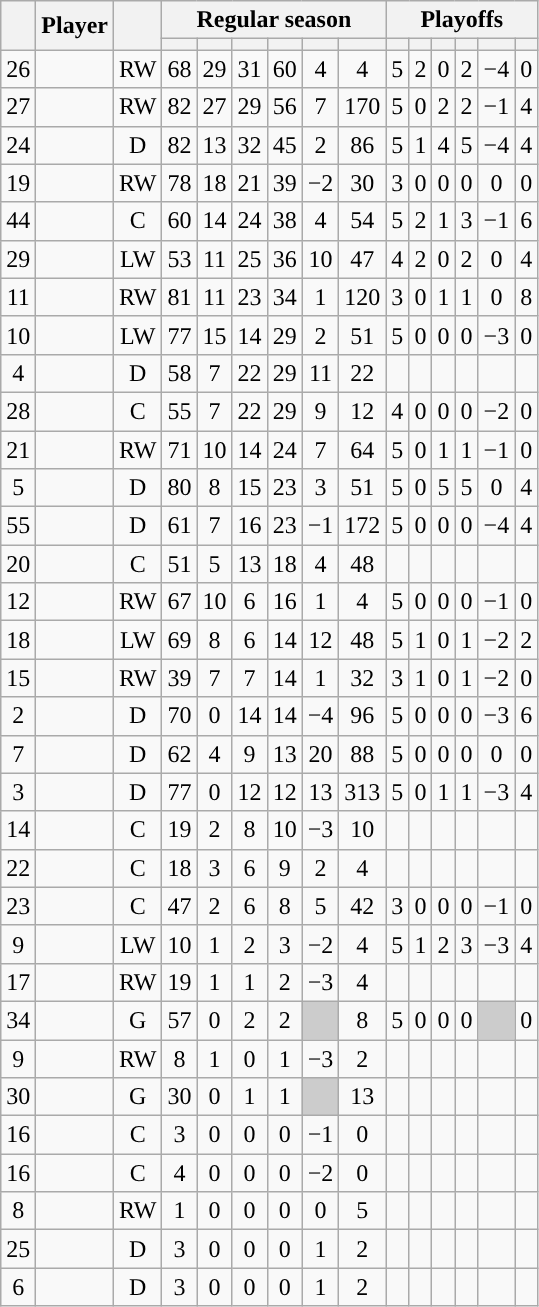<table class="wikitable sortable plainrowheaders" style="text-align:center;">
<tr>
<th scope="col" data-sort-type="number" rowspan="2"></th>
<th scope="col" rowspan="2">Player</th>
<th scope="col" rowspan="2"></th>
<th scope=colgroup colspan=6>Regular season</th>
<th scope=colgroup colspan=6>Playoffs</th>
</tr>
<tr>
<th scope="col" data-sort-type="number"></th>
<th scope="col" data-sort-type="number"></th>
<th scope="col" data-sort-type="number"></th>
<th scope="col" data-sort-type="number"></th>
<th scope="col" data-sort-type="number"></th>
<th scope="col" data-sort-type="number"></th>
<th scope="col" data-sort-type="number"></th>
<th scope="col" data-sort-type="number"></th>
<th scope="col" data-sort-type="number"></th>
<th scope="col" data-sort-type="number"></th>
<th scope="col" data-sort-type="number"></th>
<th scope="col" data-sort-type="number"></th>
</tr>
<tr>
<td scope="row">26</td>
<td align="left"></td>
<td>RW</td>
<td>68</td>
<td>29</td>
<td>31</td>
<td>60</td>
<td>4</td>
<td>4</td>
<td>5</td>
<td>2</td>
<td>0</td>
<td>2</td>
<td>−4</td>
<td>0</td>
</tr>
<tr>
<td scope="row">27</td>
<td align="left"></td>
<td>RW</td>
<td>82</td>
<td>27</td>
<td>29</td>
<td>56</td>
<td>7</td>
<td>170</td>
<td>5</td>
<td>0</td>
<td>2</td>
<td>2</td>
<td>−1</td>
<td>4</td>
</tr>
<tr>
<td scope="row">24</td>
<td align="left"></td>
<td>D</td>
<td>82</td>
<td>13</td>
<td>32</td>
<td>45</td>
<td>2</td>
<td>86</td>
<td>5</td>
<td>1</td>
<td>4</td>
<td>5</td>
<td>−4</td>
<td>4</td>
</tr>
<tr>
<td scope="row">19</td>
<td align="left"></td>
<td>RW</td>
<td>78</td>
<td>18</td>
<td>21</td>
<td>39</td>
<td>−2</td>
<td>30</td>
<td>3</td>
<td>0</td>
<td>0</td>
<td>0</td>
<td>0</td>
<td>0</td>
</tr>
<tr>
<td scope="row">44</td>
<td align="left"></td>
<td>C</td>
<td>60</td>
<td>14</td>
<td>24</td>
<td>38</td>
<td>4</td>
<td>54</td>
<td>5</td>
<td>2</td>
<td>1</td>
<td>3</td>
<td>−1</td>
<td>6</td>
</tr>
<tr>
<td scope="row">29</td>
<td align="left"></td>
<td>LW</td>
<td>53</td>
<td>11</td>
<td>25</td>
<td>36</td>
<td>10</td>
<td>47</td>
<td>4</td>
<td>2</td>
<td>0</td>
<td>2</td>
<td>0</td>
<td>4</td>
</tr>
<tr>
<td scope="row">11</td>
<td align="left"></td>
<td>RW</td>
<td>81</td>
<td>11</td>
<td>23</td>
<td>34</td>
<td>1</td>
<td>120</td>
<td>3</td>
<td>0</td>
<td>1</td>
<td>1</td>
<td>0</td>
<td>8</td>
</tr>
<tr>
<td scope="row">10</td>
<td align="left"></td>
<td>LW</td>
<td>77</td>
<td>15</td>
<td>14</td>
<td>29</td>
<td>2</td>
<td>51</td>
<td>5</td>
<td>0</td>
<td>0</td>
<td>0</td>
<td>−3</td>
<td>0</td>
</tr>
<tr>
<td scope="row">4</td>
<td align="left"></td>
<td>D</td>
<td>58</td>
<td>7</td>
<td>22</td>
<td>29</td>
<td>11</td>
<td>22</td>
<td></td>
<td></td>
<td></td>
<td></td>
<td></td>
<td></td>
</tr>
<tr>
<td scope="row">28</td>
<td align="left"></td>
<td>C</td>
<td>55</td>
<td>7</td>
<td>22</td>
<td>29</td>
<td>9</td>
<td>12</td>
<td>4</td>
<td>0</td>
<td>0</td>
<td>0</td>
<td>−2</td>
<td>0</td>
</tr>
<tr>
<td scope="row">21</td>
<td align="left"></td>
<td>RW</td>
<td>71</td>
<td>10</td>
<td>14</td>
<td>24</td>
<td>7</td>
<td>64</td>
<td>5</td>
<td>0</td>
<td>1</td>
<td>1</td>
<td>−1</td>
<td>0</td>
</tr>
<tr>
<td scope="row">5</td>
<td align="left"></td>
<td>D</td>
<td>80</td>
<td>8</td>
<td>15</td>
<td>23</td>
<td>3</td>
<td>51</td>
<td>5</td>
<td>0</td>
<td>5</td>
<td>5</td>
<td>0</td>
<td>4</td>
</tr>
<tr>
<td scope="row">55</td>
<td align="left"></td>
<td>D</td>
<td>61</td>
<td>7</td>
<td>16</td>
<td>23</td>
<td>−1</td>
<td>172</td>
<td>5</td>
<td>0</td>
<td>0</td>
<td>0</td>
<td>−4</td>
<td>4</td>
</tr>
<tr>
<td scope="row">20</td>
<td align="left"></td>
<td>C</td>
<td>51</td>
<td>5</td>
<td>13</td>
<td>18</td>
<td>4</td>
<td>48</td>
<td></td>
<td></td>
<td></td>
<td></td>
<td></td>
<td></td>
</tr>
<tr>
<td scope="row">12</td>
<td align="left"></td>
<td>RW</td>
<td>67</td>
<td>10</td>
<td>6</td>
<td>16</td>
<td>1</td>
<td>4</td>
<td>5</td>
<td>0</td>
<td>0</td>
<td>0</td>
<td>−1</td>
<td>0</td>
</tr>
<tr>
<td scope="row">18</td>
<td align="left"></td>
<td>LW</td>
<td>69</td>
<td>8</td>
<td>6</td>
<td>14</td>
<td>12</td>
<td>48</td>
<td>5</td>
<td>1</td>
<td>0</td>
<td>1</td>
<td>−2</td>
<td>2</td>
</tr>
<tr>
<td scope="row">15</td>
<td align="left"></td>
<td>RW</td>
<td>39</td>
<td>7</td>
<td>7</td>
<td>14</td>
<td>1</td>
<td>32</td>
<td>3</td>
<td>1</td>
<td>0</td>
<td>1</td>
<td>−2</td>
<td>0</td>
</tr>
<tr>
<td scope="row">2</td>
<td align="left"></td>
<td>D</td>
<td>70</td>
<td>0</td>
<td>14</td>
<td>14</td>
<td>−4</td>
<td>96</td>
<td>5</td>
<td>0</td>
<td>0</td>
<td>0</td>
<td>−3</td>
<td>6</td>
</tr>
<tr>
<td scope="row">7</td>
<td align="left"></td>
<td>D</td>
<td>62</td>
<td>4</td>
<td>9</td>
<td>13</td>
<td>20</td>
<td>88</td>
<td>5</td>
<td>0</td>
<td>0</td>
<td>0</td>
<td>0</td>
<td>0</td>
</tr>
<tr>
<td scope="row">3</td>
<td align="left"></td>
<td>D</td>
<td>77</td>
<td>0</td>
<td>12</td>
<td>12</td>
<td>13</td>
<td>313</td>
<td>5</td>
<td>0</td>
<td>1</td>
<td>1</td>
<td>−3</td>
<td>4</td>
</tr>
<tr>
<td scope="row">14</td>
<td align="left"></td>
<td>C</td>
<td>19</td>
<td>2</td>
<td>8</td>
<td>10</td>
<td>−3</td>
<td>10</td>
<td></td>
<td></td>
<td></td>
<td></td>
<td></td>
<td></td>
</tr>
<tr>
<td scope="row">22</td>
<td align="left"></td>
<td>C</td>
<td>18</td>
<td>3</td>
<td>6</td>
<td>9</td>
<td>2</td>
<td>4</td>
<td></td>
<td></td>
<td></td>
<td></td>
<td></td>
<td></td>
</tr>
<tr>
<td scope="row">23</td>
<td align="left"></td>
<td>C</td>
<td>47</td>
<td>2</td>
<td>6</td>
<td>8</td>
<td>5</td>
<td>42</td>
<td>3</td>
<td>0</td>
<td>0</td>
<td>0</td>
<td>−1</td>
<td>0</td>
</tr>
<tr>
<td scope="row">9</td>
<td align="left"></td>
<td>LW</td>
<td>10</td>
<td>1</td>
<td>2</td>
<td>3</td>
<td>−2</td>
<td>4</td>
<td>5</td>
<td>1</td>
<td>2</td>
<td>3</td>
<td>−3</td>
<td>4</td>
</tr>
<tr>
<td scope="row">17</td>
<td align="left"></td>
<td>RW</td>
<td>19</td>
<td>1</td>
<td>1</td>
<td>2</td>
<td>−3</td>
<td>4</td>
<td></td>
<td></td>
<td></td>
<td></td>
<td></td>
<td></td>
</tr>
<tr>
<td scope="row">34</td>
<td align="left"></td>
<td>G</td>
<td>57</td>
<td>0</td>
<td>2</td>
<td>2</td>
<td style="background:#ccc"></td>
<td>8</td>
<td>5</td>
<td>0</td>
<td>0</td>
<td>0</td>
<td style="background:#ccc"></td>
<td>0</td>
</tr>
<tr>
<td scope="row">9</td>
<td align="left"></td>
<td>RW</td>
<td>8</td>
<td>1</td>
<td>0</td>
<td>1</td>
<td>−3</td>
<td>2</td>
<td></td>
<td></td>
<td></td>
<td></td>
<td></td>
<td></td>
</tr>
<tr>
<td scope="row">30</td>
<td align="left"></td>
<td>G</td>
<td>30</td>
<td>0</td>
<td>1</td>
<td>1</td>
<td style="background:#ccc"></td>
<td>13</td>
<td></td>
<td></td>
<td></td>
<td></td>
<td></td>
<td></td>
</tr>
<tr>
<td scope="row">16</td>
<td align="left"></td>
<td>C</td>
<td>3</td>
<td>0</td>
<td>0</td>
<td>0</td>
<td>−1</td>
<td>0</td>
<td></td>
<td></td>
<td></td>
<td></td>
<td></td>
<td></td>
</tr>
<tr>
<td scope="row">16</td>
<td align="left"></td>
<td>C</td>
<td>4</td>
<td>0</td>
<td>0</td>
<td>0</td>
<td>−2</td>
<td>0</td>
<td></td>
<td></td>
<td></td>
<td></td>
<td></td>
<td></td>
</tr>
<tr>
<td scope="row">8</td>
<td align="left"></td>
<td>RW</td>
<td>1</td>
<td>0</td>
<td>0</td>
<td>0</td>
<td>0</td>
<td>5</td>
<td></td>
<td></td>
<td></td>
<td></td>
<td></td>
<td></td>
</tr>
<tr>
<td scope="row">25</td>
<td align="left"></td>
<td>D</td>
<td>3</td>
<td>0</td>
<td>0</td>
<td>0</td>
<td>1</td>
<td>2</td>
<td></td>
<td></td>
<td></td>
<td></td>
<td></td>
<td></td>
</tr>
<tr>
<td scope="row">6</td>
<td align="left"></td>
<td>D</td>
<td>3</td>
<td>0</td>
<td>0</td>
<td>0</td>
<td>1</td>
<td>2</td>
<td></td>
<td></td>
<td></td>
<td></td>
<td></td>
<td></td>
</tr>
</table>
